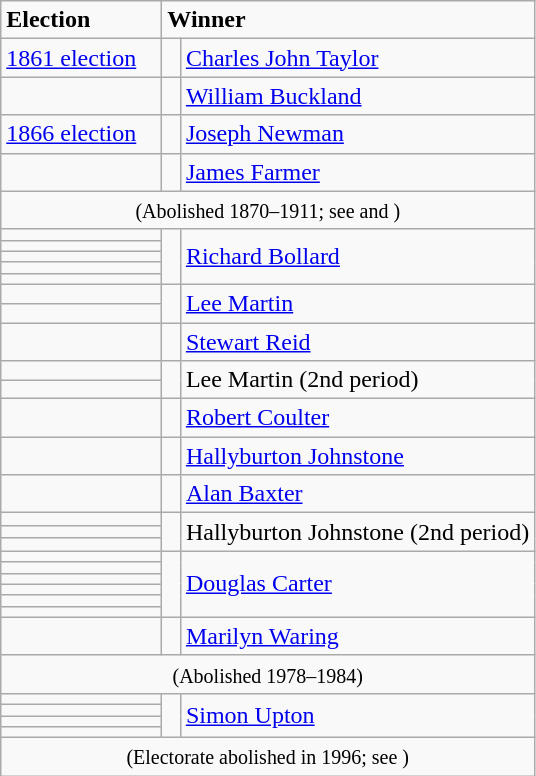<table class="wikitable">
<tr>
<td width=100><strong>Election</strong></td>
<td width=230 colspan=2><strong>Winner</strong></td>
</tr>
<tr>
<td><a href='#'>1861 election</a></td>
<td width=5 rowspan=1 bgcolor=></td>
<td><a href='#'>Charles John Taylor</a></td>
</tr>
<tr>
<td></td>
<td rowspan=1 bgcolor=></td>
<td rowspan=1><a href='#'>William Buckland</a></td>
</tr>
<tr>
<td><a href='#'>1866 election</a></td>
<td rowspan=1 bgcolor=></td>
<td rowspan=1><a href='#'>Joseph Newman</a></td>
</tr>
<tr>
<td></td>
<td bgcolor=></td>
<td><a href='#'>James Farmer</a></td>
</tr>
<tr>
<td colspan=3 align=center><small>(Abolished 1870–1911; see  and )</small></td>
</tr>
<tr>
<td></td>
<td rowspan=5 bgcolor=></td>
<td rowspan=5><a href='#'>Richard Bollard</a></td>
</tr>
<tr>
<td></td>
</tr>
<tr>
<td></td>
</tr>
<tr>
<td></td>
</tr>
<tr>
<td></td>
</tr>
<tr>
<td></td>
<td rowspan=2 bgcolor=></td>
<td rowspan=2><a href='#'>Lee Martin</a></td>
</tr>
<tr>
<td></td>
</tr>
<tr>
<td></td>
<td bgcolor=></td>
<td><a href='#'>Stewart Reid</a></td>
</tr>
<tr>
<td></td>
<td rowspan=2 bgcolor=></td>
<td rowspan=2>Lee Martin (2nd period)</td>
</tr>
<tr>
<td></td>
</tr>
<tr>
<td></td>
<td bgcolor=></td>
<td><a href='#'>Robert Coulter</a></td>
</tr>
<tr>
<td></td>
<td bgcolor=></td>
<td><a href='#'>Hallyburton Johnstone</a></td>
</tr>
<tr>
<td></td>
<td bgcolor=></td>
<td><a href='#'>Alan Baxter</a></td>
</tr>
<tr>
<td></td>
<td rowspan=3 bgcolor=></td>
<td rowspan=3>Hallyburton Johnstone (2nd period)</td>
</tr>
<tr>
<td></td>
</tr>
<tr>
<td></td>
</tr>
<tr>
<td></td>
<td rowspan=6 bgcolor=></td>
<td rowspan=6><a href='#'>Douglas Carter</a></td>
</tr>
<tr>
<td></td>
</tr>
<tr>
<td></td>
</tr>
<tr>
<td></td>
</tr>
<tr>
<td></td>
</tr>
<tr>
<td></td>
</tr>
<tr>
<td></td>
<td bgcolor=></td>
<td><a href='#'>Marilyn Waring</a></td>
</tr>
<tr>
<td colspan=3 align=center><small>(Abolished 1978–1984)</small></td>
</tr>
<tr>
<td></td>
<td rowspan=4 bgcolor=></td>
<td rowspan=4><a href='#'>Simon Upton</a></td>
</tr>
<tr>
<td></td>
</tr>
<tr>
<td></td>
</tr>
<tr>
<td></td>
</tr>
<tr>
<td colspan=3 align=center><small>(Electorate abolished in 1996; see )</small></td>
</tr>
</table>
